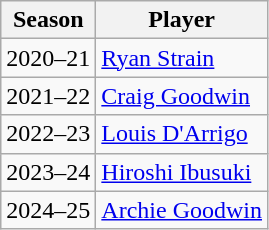<table class="wikitable">
<tr>
<th>Season</th>
<th>Player</th>
</tr>
<tr>
<td>2020–21</td>
<td> <a href='#'>Ryan Strain</a></td>
</tr>
<tr>
<td>2021–22</td>
<td> <a href='#'>Craig Goodwin</a></td>
</tr>
<tr>
<td>2022–23</td>
<td> <a href='#'>Louis D'Arrigo</a></td>
</tr>
<tr>
<td>2023–24</td>
<td> <a href='#'>Hiroshi Ibusuki</a></td>
</tr>
<tr>
<td>2024–25</td>
<td> <a href='#'>Archie Goodwin</a></td>
</tr>
</table>
